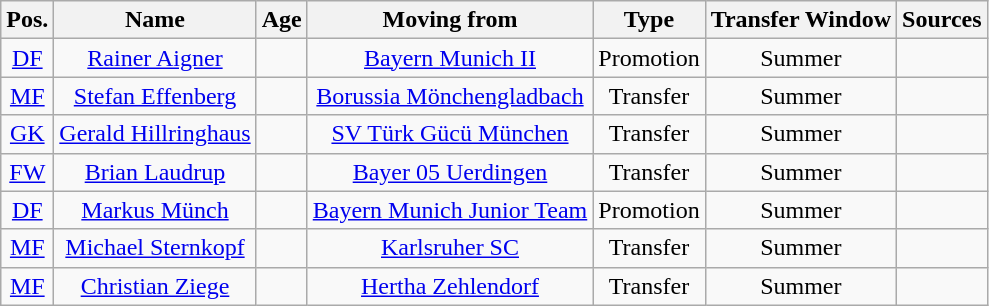<table class="wikitable" style="text-align: center">
<tr>
<th>Pos.</th>
<th>Name</th>
<th>Age</th>
<th>Moving from</th>
<th>Type</th>
<th>Transfer Window</th>
<th>Sources</th>
</tr>
<tr>
<td><a href='#'>DF</a></td>
<td><a href='#'>Rainer Aigner</a></td>
<td></td>
<td><a href='#'>Bayern Munich II</a></td>
<td>Promotion</td>
<td>Summer</td>
<td></td>
</tr>
<tr>
<td><a href='#'>MF</a></td>
<td><a href='#'>Stefan Effenberg</a></td>
<td></td>
<td><a href='#'>Borussia Mönchengladbach</a></td>
<td>Transfer</td>
<td>Summer</td>
<td></td>
</tr>
<tr>
<td><a href='#'>GK</a></td>
<td><a href='#'>Gerald Hillringhaus</a></td>
<td></td>
<td><a href='#'>SV Türk Gücü München</a></td>
<td>Transfer</td>
<td>Summer</td>
<td></td>
</tr>
<tr>
<td><a href='#'>FW</a></td>
<td><a href='#'>Brian Laudrup</a></td>
<td></td>
<td><a href='#'>Bayer 05 Uerdingen</a></td>
<td>Transfer</td>
<td>Summer</td>
<td></td>
</tr>
<tr>
<td><a href='#'>DF</a></td>
<td><a href='#'>Markus Münch</a></td>
<td></td>
<td><a href='#'>Bayern Munich Junior Team</a></td>
<td>Promotion</td>
<td>Summer</td>
<td></td>
</tr>
<tr>
<td><a href='#'>MF</a></td>
<td><a href='#'>Michael Sternkopf</a></td>
<td></td>
<td><a href='#'>Karlsruher SC</a></td>
<td>Transfer</td>
<td>Summer</td>
<td></td>
</tr>
<tr>
<td><a href='#'>MF</a></td>
<td><a href='#'>Christian Ziege</a></td>
<td></td>
<td><a href='#'>Hertha Zehlendorf</a></td>
<td>Transfer</td>
<td>Summer</td>
<td></td>
</tr>
</table>
